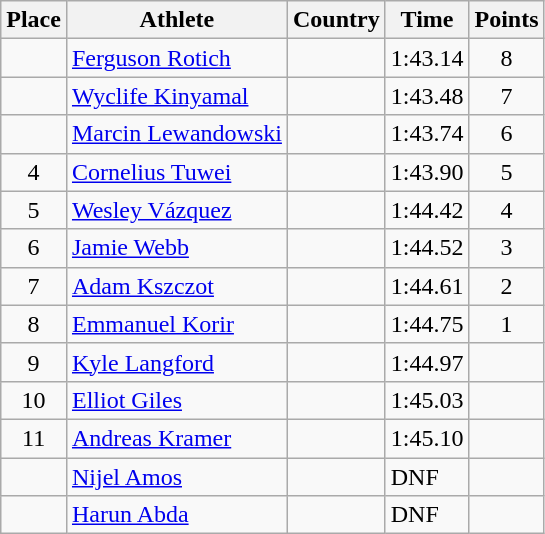<table class="wikitable">
<tr>
<th>Place</th>
<th>Athlete</th>
<th>Country</th>
<th>Time</th>
<th>Points</th>
</tr>
<tr>
<td align=center></td>
<td><a href='#'>Ferguson Rotich</a></td>
<td></td>
<td>1:43.14</td>
<td align=center>8</td>
</tr>
<tr>
<td align=center></td>
<td><a href='#'>Wyclife Kinyamal</a></td>
<td></td>
<td>1:43.48</td>
<td align=center>7</td>
</tr>
<tr>
<td align=center></td>
<td><a href='#'>Marcin Lewandowski</a></td>
<td></td>
<td>1:43.74</td>
<td align=center>6</td>
</tr>
<tr>
<td align=center>4</td>
<td><a href='#'>Cornelius Tuwei</a></td>
<td></td>
<td>1:43.90</td>
<td align=center>5</td>
</tr>
<tr>
<td align=center>5</td>
<td><a href='#'>Wesley Vázquez</a></td>
<td></td>
<td>1:44.42</td>
<td align=center>4</td>
</tr>
<tr>
<td align=center>6</td>
<td><a href='#'>Jamie Webb</a></td>
<td></td>
<td>1:44.52</td>
<td align=center>3</td>
</tr>
<tr>
<td align=center>7</td>
<td><a href='#'>Adam Kszczot</a></td>
<td></td>
<td>1:44.61</td>
<td align=center>2</td>
</tr>
<tr>
<td align=center>8</td>
<td><a href='#'>Emmanuel Korir</a></td>
<td></td>
<td>1:44.75</td>
<td align=center>1</td>
</tr>
<tr>
<td align=center>9</td>
<td><a href='#'>Kyle Langford</a></td>
<td></td>
<td>1:44.97</td>
<td align=center></td>
</tr>
<tr>
<td align=center>10</td>
<td><a href='#'>Elliot Giles</a></td>
<td></td>
<td>1:45.03</td>
<td align=center></td>
</tr>
<tr>
<td align=center>11</td>
<td><a href='#'>Andreas Kramer</a></td>
<td></td>
<td>1:45.10</td>
<td align=center></td>
</tr>
<tr>
<td align=center></td>
<td><a href='#'>Nijel Amos</a></td>
<td></td>
<td>DNF</td>
<td align=center></td>
</tr>
<tr>
<td align=center></td>
<td><a href='#'>Harun Abda</a></td>
<td></td>
<td>DNF</td>
<td align=center></td>
</tr>
</table>
